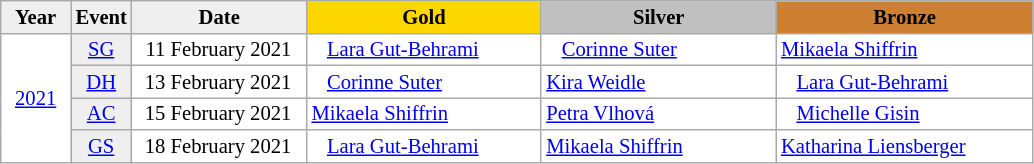<table class="wikitable plainrowheaders" style="background:#fff; font-size:86%; line-height:15px; border:grey solid 1px; border-collapse:collapse;">
<tr>
<th style="background-color: #EFEFEF;" width="40">Year</th>
<th style="background-color: #EFEFEF;" width="30">Event</th>
<th style="background-color: #EFEFEF;" width="110">Date</th>
<th style="background-color: #FFD700;" width="150">Gold</th>
<th style="background-color: #C0C0C0;" width="150">Silver</th>
<th style="background-color: #CD7F32;" width="165">Bronze</th>
</tr>
<tr>
<td align=center rowspan=4><a href='#'>2021</a></td>
<td align=center bgcolor=#EFEFEF><a href='#'>SG</a></td>
<td align=right>11 February 2021  </td>
<td>   <a href='#'>Lara Gut-Behrami</a></td>
<td>   <a href='#'>Corinne Suter</a></td>
<td> <a href='#'>Mikaela Shiffrin</a></td>
</tr>
<tr>
<td align=center bgcolor=#EFEFEF><a href='#'>DH</a></td>
<td align=right>13 February 2021  </td>
<td>   <a href='#'>Corinne Suter</a></td>
<td> <a href='#'>Kira Weidle</a></td>
<td>   <a href='#'>Lara Gut-Behrami</a></td>
</tr>
<tr>
<td align=center bgcolor=#EFEFEF><a href='#'>AC</a></td>
<td align=right>15 February 2021  </td>
<td> <a href='#'>Mikaela Shiffrin</a></td>
<td> <a href='#'>Petra Vlhová</a></td>
<td>   <a href='#'>Michelle Gisin</a></td>
</tr>
<tr>
<td align=center bgcolor=#EFEFEF><a href='#'>GS</a></td>
<td align=right>18 February 2021  </td>
<td>   <a href='#'>Lara Gut-Behrami</a></td>
<td> <a href='#'>Mikaela Shiffrin</a></td>
<td> <a href='#'>Katharina Liensberger</a></td>
</tr>
</table>
